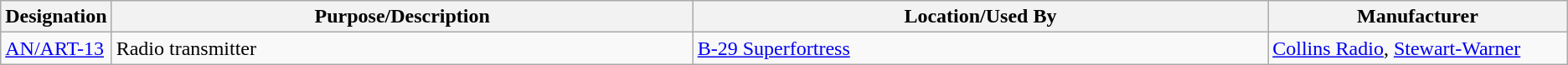<table class="wikitable sortable">
<tr>
<th scope="col">Designation</th>
<th scope="col" style="width: 500px;">Purpose/Description</th>
<th scope="col" style="width: 500px;">Location/Used By</th>
<th scope="col" style="width: 250px;">Manufacturer</th>
</tr>
<tr>
<td><a href='#'>AN/ART-13</a></td>
<td>Radio transmitter</td>
<td><a href='#'>B-29 Superfortress</a></td>
<td><a href='#'>Collins Radio</a>, <a href='#'>Stewart-Warner</a></td>
</tr>
</table>
